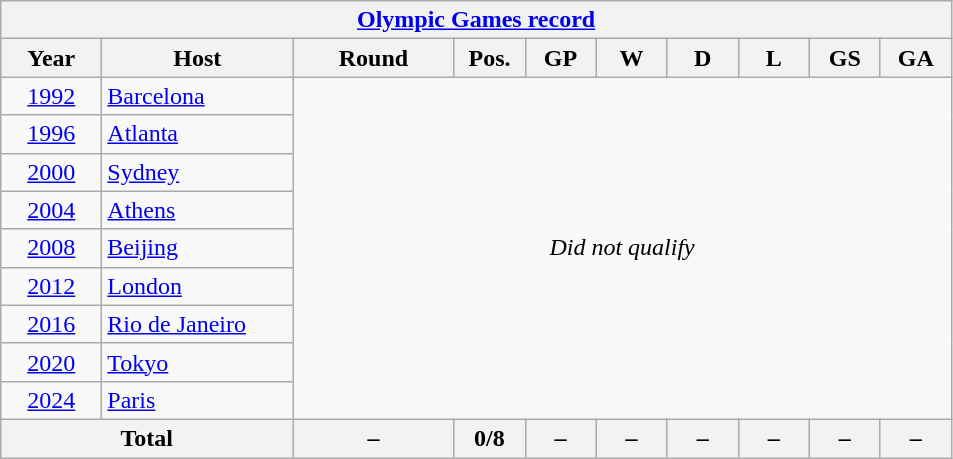<table class="wikitable" style="text-align: center">
<tr>
<th colspan=10><a href='#'>Olympic Games record</a></th>
</tr>
<tr>
<th width=60px>Year</th>
<th width=120px>Host</th>
<th width=100px>Round</th>
<th width=40px>Pos.</th>
<th width=40px>GP</th>
<th width=40px>W</th>
<th width=40px>D</th>
<th width=40px>L</th>
<th width=40px>GS</th>
<th width=40px>GA</th>
</tr>
<tr>
<td><a href='#'>1992</a></td>
<td align=left> <a href='#'>Barcelona</a></td>
<td colspan=9 rowspan=9><em>Did not qualify</em></td>
</tr>
<tr>
<td><a href='#'>1996</a></td>
<td align=left> <a href='#'>Atlanta</a></td>
</tr>
<tr>
<td><a href='#'>2000</a></td>
<td align=left> <a href='#'>Sydney</a></td>
</tr>
<tr>
<td><a href='#'>2004</a></td>
<td align=left> <a href='#'>Athens</a></td>
</tr>
<tr>
<td><a href='#'>2008</a></td>
<td align=left> <a href='#'>Beijing</a></td>
</tr>
<tr>
<td><a href='#'>2012</a></td>
<td align=left> <a href='#'>London</a></td>
</tr>
<tr>
<td><a href='#'>2016</a></td>
<td align=left> <a href='#'>Rio de Janeiro</a></td>
</tr>
<tr>
<td><a href='#'>2020</a></td>
<td align=left> <a href='#'>Tokyo</a></td>
</tr>
<tr>
<td><a href='#'>2024</a></td>
<td align=left> <a href='#'>Paris</a></td>
</tr>
<tr>
<th colspan=2>Total</th>
<th>–</th>
<th>0/8</th>
<th>–</th>
<th>–</th>
<th>–</th>
<th>–</th>
<th>–</th>
<th>–</th>
</tr>
</table>
